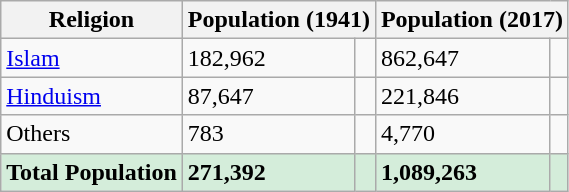<table class="wikitable sortable">
<tr>
<th>Religion</th>
<th colspan="2">Population (1941)</th>
<th colspan="2">Population (2017)</th>
</tr>
<tr>
<td><a href='#'>Islam</a> </td>
<td>182,962</td>
<td></td>
<td>862,647</td>
<td></td>
</tr>
<tr>
<td><a href='#'>Hinduism</a> </td>
<td>87,647</td>
<td></td>
<td>221,846</td>
<td></td>
</tr>
<tr>
<td>Others</td>
<td>783</td>
<td></td>
<td>4,770</td>
<td></td>
</tr>
<tr style="background-color:#d4edda;">
<td><strong>Total Population</strong></td>
<td><strong>271,392</strong></td>
<td><strong></strong></td>
<td><strong>1,089,263</strong></td>
<td><strong></strong></td>
</tr>
</table>
